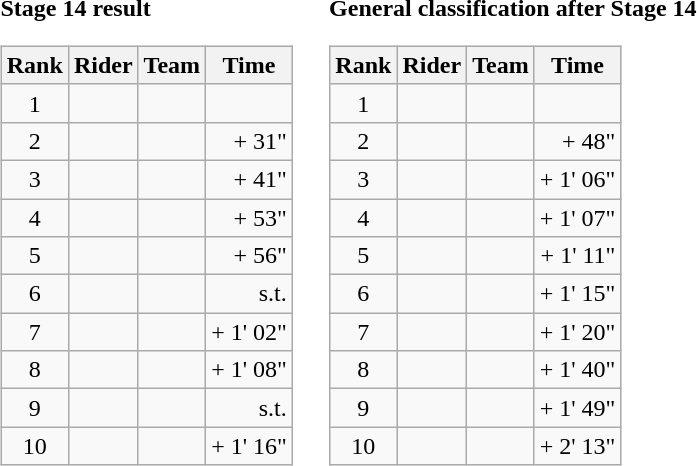<table>
<tr>
<td><strong>Stage 14 result</strong><br><table class="wikitable">
<tr>
<th scope="col">Rank</th>
<th scope="col">Rider</th>
<th scope="col">Team</th>
<th scope="col">Time</th>
</tr>
<tr>
<td style="text-align:center;">1</td>
<td></td>
<td></td>
<td style="text-align:right;"></td>
</tr>
<tr>
<td style="text-align:center;">2</td>
<td></td>
<td></td>
<td style="text-align:right;">+ 31"</td>
</tr>
<tr>
<td style="text-align:center;">3</td>
<td></td>
<td></td>
<td style="text-align:right;">+ 41"</td>
</tr>
<tr>
<td style="text-align:center;">4</td>
<td></td>
<td></td>
<td style="text-align:right;">+ 53"</td>
</tr>
<tr>
<td style="text-align:center;">5</td>
<td></td>
<td></td>
<td style="text-align:right;">+ 56"</td>
</tr>
<tr>
<td style="text-align:center;">6</td>
<td></td>
<td></td>
<td style="text-align:right;">s.t.</td>
</tr>
<tr>
<td style="text-align:center;">7</td>
<td></td>
<td></td>
<td style="text-align:right;">+ 1' 02"</td>
</tr>
<tr>
<td style="text-align:center;">8</td>
<td></td>
<td></td>
<td style="text-align:right;">+ 1' 08"</td>
</tr>
<tr>
<td style="text-align:center;">9</td>
<td></td>
<td></td>
<td style="text-align:right;">s.t.</td>
</tr>
<tr>
<td style="text-align:center;">10</td>
<td></td>
<td></td>
<td style="text-align:right;">+ 1' 16"</td>
</tr>
</table>
</td>
<td></td>
<td><strong>General classification after Stage 14</strong><br><table class="wikitable">
<tr>
<th scope="col">Rank</th>
<th scope="col">Rider</th>
<th scope="col">Team</th>
<th scope="col">Time</th>
</tr>
<tr>
<td style="text-align:center;">1</td>
<td></td>
<td></td>
<td style="text-align:right;"></td>
</tr>
<tr>
<td style="text-align:center;">2</td>
<td></td>
<td></td>
<td style="text-align:right;">+ 48"</td>
</tr>
<tr>
<td style="text-align:center;">3</td>
<td></td>
<td></td>
<td style="text-align:right;">+ 1' 06"</td>
</tr>
<tr>
<td style="text-align:center;">4</td>
<td></td>
<td></td>
<td style="text-align:right;">+ 1' 07"</td>
</tr>
<tr>
<td style="text-align:center;">5</td>
<td></td>
<td></td>
<td style="text-align:right;">+ 1' 11"</td>
</tr>
<tr>
<td style="text-align:center;">6</td>
<td></td>
<td></td>
<td style="text-align:right;">+ 1' 15"</td>
</tr>
<tr>
<td style="text-align:center;">7</td>
<td></td>
<td></td>
<td style="text-align:right;">+ 1' 20"</td>
</tr>
<tr>
<td style="text-align:center;">8</td>
<td></td>
<td></td>
<td style="text-align:right;">+ 1' 40"</td>
</tr>
<tr>
<td style="text-align:center;">9</td>
<td></td>
<td></td>
<td style="text-align:right;">+ 1' 49"</td>
</tr>
<tr>
<td style="text-align:center;">10</td>
<td></td>
<td></td>
<td style="text-align:right;">+ 2' 13"</td>
</tr>
</table>
</td>
</tr>
</table>
